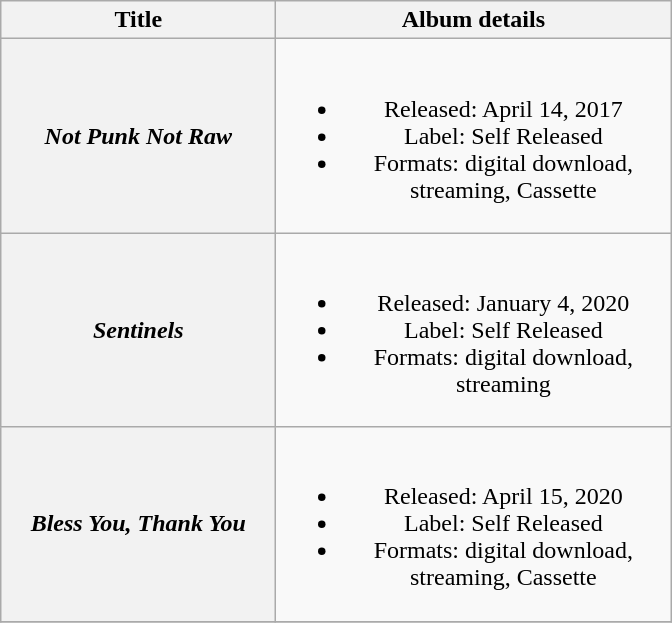<table class="wikitable plainrowheaders" style="text-align:center;">
<tr>
<th scope="col" style="width:11em;">Title</th>
<th scope="col" style="width:16em;">Album details</th>
</tr>
<tr>
<th scope="row"><em>Not Punk Not Raw</em></th>
<td><br><ul><li>Released: April 14, 2017</li><li>Label: Self Released</li><li>Formats: digital download, streaming, Cassette</li></ul></td>
</tr>
<tr>
<th scope="row"><em>Sentinels</em></th>
<td><br><ul><li>Released: January 4, 2020</li><li>Label: Self Released</li><li>Formats: digital download, streaming</li></ul></td>
</tr>
<tr>
<th scope="row"><em>Bless You, Thank You</em></th>
<td><br><ul><li>Released: April 15, 2020</li><li>Label: Self Released</li><li>Formats: digital download, streaming, Cassette</li></ul></td>
</tr>
<tr>
</tr>
</table>
